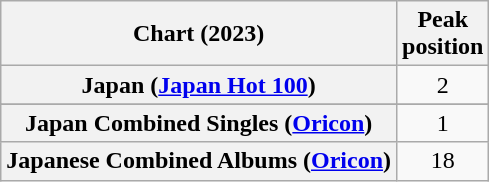<table class="wikitable sortable plainrowheaders" style="text-align:center">
<tr>
<th scope="col">Chart (2023)</th>
<th scope="col">Peak<br>position</th>
</tr>
<tr>
<th scope="row">Japan (<a href='#'>Japan Hot 100</a>)</th>
<td>2</td>
</tr>
<tr>
</tr>
<tr>
<th scope="row">Japan Combined Singles (<a href='#'>Oricon</a>)</th>
<td>1</td>
</tr>
<tr>
<th scope="row">Japanese Combined Albums (<a href='#'>Oricon</a>)</th>
<td>18</td>
</tr>
</table>
